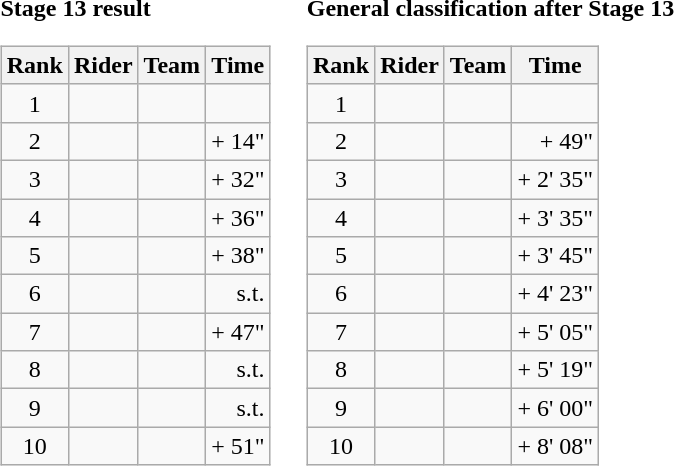<table>
<tr>
<td><strong>Stage 13 result</strong><br><table class="wikitable">
<tr>
<th scope="col">Rank</th>
<th scope="col">Rider</th>
<th scope="col">Team</th>
<th scope="col">Time</th>
</tr>
<tr>
<td style="text-align:center;">1</td>
<td></td>
<td></td>
<td style="text-align:right;"></td>
</tr>
<tr>
<td style="text-align:center;">2</td>
<td></td>
<td></td>
<td style="text-align:right;">+ 14"</td>
</tr>
<tr>
<td style="text-align:center;">3</td>
<td></td>
<td></td>
<td style="text-align:right;">+ 32"</td>
</tr>
<tr>
<td style="text-align:center;">4</td>
<td></td>
<td></td>
<td style="text-align:right;">+ 36"</td>
</tr>
<tr>
<td style="text-align:center;">5</td>
<td></td>
<td></td>
<td style="text-align:right;">+ 38"</td>
</tr>
<tr>
<td style="text-align:center;">6</td>
<td></td>
<td></td>
<td style="text-align:right;">s.t.</td>
</tr>
<tr>
<td style="text-align:center;">7</td>
<td></td>
<td></td>
<td style="text-align:right;">+ 47"</td>
</tr>
<tr>
<td style="text-align:center;">8</td>
<td></td>
<td></td>
<td style="text-align:right;">s.t.</td>
</tr>
<tr>
<td style="text-align:center;">9</td>
<td></td>
<td></td>
<td style="text-align:right;">s.t.</td>
</tr>
<tr>
<td style="text-align:center;">10</td>
<td></td>
<td></td>
<td style="text-align:right;">+ 51"</td>
</tr>
</table>
</td>
<td></td>
<td><strong>General classification after Stage 13</strong><br><table class="wikitable">
<tr>
<th scope="col">Rank</th>
<th scope="col">Rider</th>
<th scope="col">Team</th>
<th scope="col">Time</th>
</tr>
<tr>
<td style="text-align:center;">1</td>
<td></td>
<td></td>
<td style="text-align:right;"></td>
</tr>
<tr>
<td style="text-align:center;">2</td>
<td></td>
<td></td>
<td style="text-align:right;">+ 49"</td>
</tr>
<tr>
<td style="text-align:center;">3</td>
<td></td>
<td></td>
<td style="text-align:right;">+ 2' 35"</td>
</tr>
<tr>
<td style="text-align:center;">4</td>
<td></td>
<td></td>
<td style="text-align:right;">+ 3' 35"</td>
</tr>
<tr>
<td style="text-align:center;">5</td>
<td></td>
<td></td>
<td style="text-align:right;">+ 3' 45"</td>
</tr>
<tr>
<td style="text-align:center;">6</td>
<td></td>
<td></td>
<td style="text-align:right;">+ 4' 23"</td>
</tr>
<tr>
<td style="text-align:center;">7</td>
<td></td>
<td></td>
<td style="text-align:right;">+ 5' 05"</td>
</tr>
<tr>
<td style="text-align:center;">8</td>
<td></td>
<td></td>
<td style="text-align:right;">+ 5' 19"</td>
</tr>
<tr>
<td style="text-align:center;">9</td>
<td></td>
<td></td>
<td style="text-align:right;">+ 6' 00"</td>
</tr>
<tr>
<td style="text-align:center;">10</td>
<td></td>
<td></td>
<td style="text-align:right;">+ 8' 08"</td>
</tr>
</table>
</td>
</tr>
</table>
